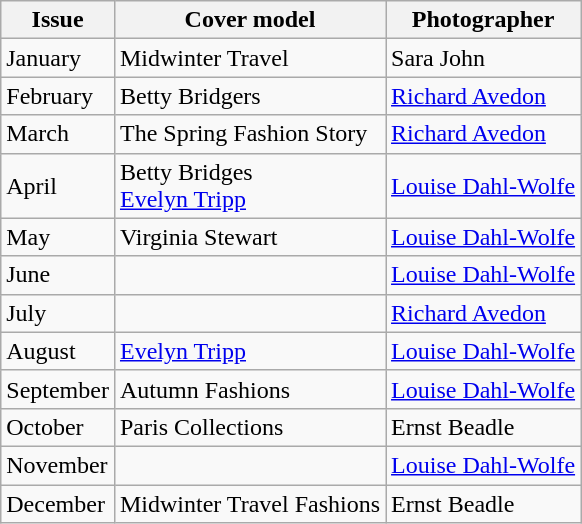<table class="sortable wikitable">
<tr>
<th>Issue</th>
<th>Cover model</th>
<th>Photographer</th>
</tr>
<tr>
<td>January</td>
<td>Midwinter Travel</td>
<td>Sara John</td>
</tr>
<tr>
<td>February</td>
<td>Betty Bridgers</td>
<td><a href='#'>Richard Avedon</a></td>
</tr>
<tr>
<td>March</td>
<td>The Spring Fashion Story</td>
<td><a href='#'>Richard Avedon</a></td>
</tr>
<tr>
<td>April</td>
<td>Betty Bridges<br><a href='#'>Evelyn Tripp</a></td>
<td><a href='#'>Louise Dahl-Wolfe</a></td>
</tr>
<tr>
<td>May</td>
<td>Virginia Stewart</td>
<td><a href='#'>Louise Dahl-Wolfe</a></td>
</tr>
<tr>
<td>June</td>
<td></td>
<td><a href='#'>Louise Dahl-Wolfe</a></td>
</tr>
<tr>
<td>July</td>
<td></td>
<td><a href='#'>Richard Avedon</a></td>
</tr>
<tr>
<td>August</td>
<td><a href='#'>Evelyn Tripp</a></td>
<td><a href='#'>Louise Dahl-Wolfe</a></td>
</tr>
<tr>
<td>September</td>
<td>Autumn Fashions</td>
<td><a href='#'>Louise Dahl-Wolfe</a></td>
</tr>
<tr>
<td>October</td>
<td>Paris Collections</td>
<td>Ernst Beadle</td>
</tr>
<tr>
<td>November</td>
<td></td>
<td><a href='#'>Louise Dahl-Wolfe</a></td>
</tr>
<tr>
<td>December</td>
<td>Midwinter Travel Fashions</td>
<td>Ernst Beadle</td>
</tr>
</table>
